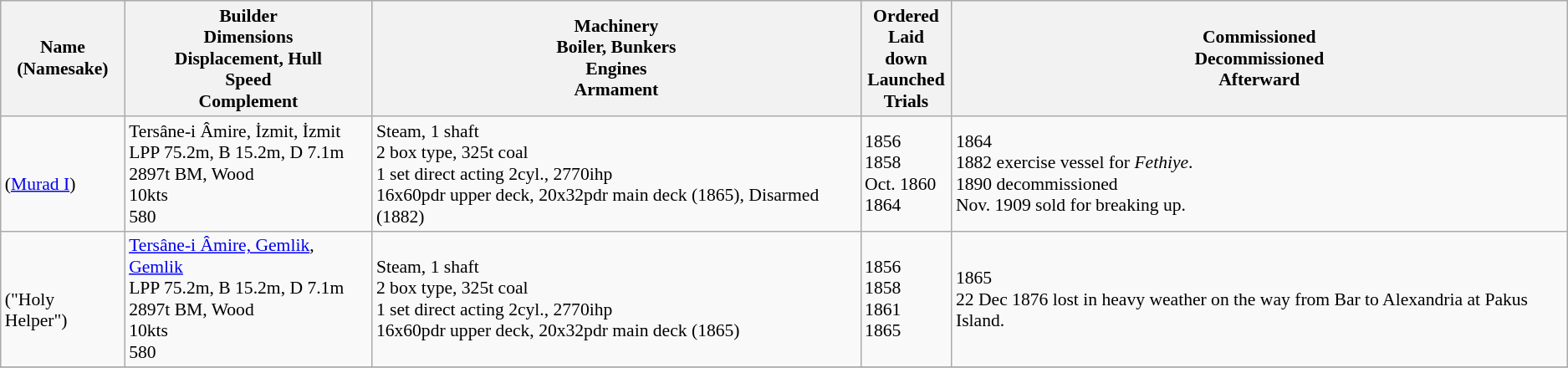<table class="wikitable" style="font-size:90%;">
<tr bgcolor="#e6e9ff">
<th>Name<br>(Namesake)</th>
<th>Builder<br>Dimensions<br>Displacement, Hull<br>Speed<br>Complement</th>
<th>Machinery<br>Boiler, Bunkers<br>Engines<br>Armament</th>
<th>Ordered<br>Laid down<br>Launched<br>Trials</th>
<th>Commissioned<br>Decommissioned<br>Afterward</th>
</tr>
<tr ---->
<td><br>(<a href='#'>Murad I</a>)</td>
<td> Tersâne-i Âmire, İzmit, İzmit<br>LPP 75.2m, B 15.2m, D 7.1m<br>2897t BM, Wood<br>10kts<br>580</td>
<td>Steam, 1 shaft<br>2 box type, 325t coal<br>1 set direct acting 2cyl., 2770ihp<br>16x60pdr upper deck, 20x32pdr main deck (1865), Disarmed (1882)</td>
<td>1856<br>1858<br>Oct. 1860<br>1864</td>
<td>1864<br>1882 exercise vessel for <em>Fethiye</em>.<br>1890 decommissioned<br> Nov. 1909 sold for breaking up.</td>
</tr>
<tr ---->
<td><br>("Holy Helper")</td>
<td> <a href='#'>Tersâne-i Âmire, Gemlik</a>, <a href='#'>Gemlik</a><br>LPP 75.2m, B 15.2m, D 7.1m<br>2897t BM, Wood<br>10kts<br>580</td>
<td>Steam, 1 shaft<br>2 box type, 325t coal<br>1 set direct acting 2cyl., 2770ihp<br>16x60pdr upper deck, 20x32pdr main deck (1865)</td>
<td>1856<br>1858<br>1861<br>1865</td>
<td>1865<br>22 Dec 1876 lost in heavy weather on the way from Bar to Alexandria at Pakus Island.</td>
</tr>
<tr ---->
</tr>
</table>
